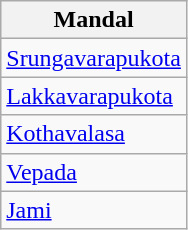<table class="wikitable sortable static-row-numbers static-row-header-hash">
<tr>
<th>Mandal</th>
</tr>
<tr>
<td><a href='#'>Srungavarapukota</a></td>
</tr>
<tr>
<td><a href='#'>Lakkavarapukota</a></td>
</tr>
<tr>
<td><a href='#'>Kothavalasa</a></td>
</tr>
<tr>
<td><a href='#'>Vepada</a></td>
</tr>
<tr>
<td><a href='#'>Jami</a></td>
</tr>
</table>
